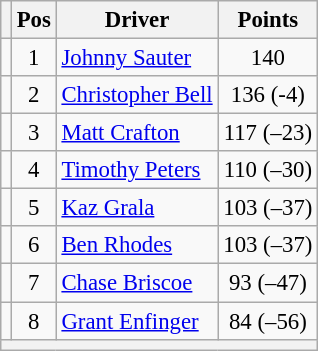<table class="wikitable" style="font-size: 95%;">
<tr>
<th></th>
<th>Pos</th>
<th>Driver</th>
<th>Points</th>
</tr>
<tr>
<td align="left"></td>
<td style="text-align:center;">1</td>
<td><a href='#'>Johnny Sauter</a></td>
<td style="text-align:center;">140</td>
</tr>
<tr>
<td align="left"></td>
<td style="text-align:center;">2</td>
<td><a href='#'>Christopher Bell</a></td>
<td style="text-align:center;">136 (-4)</td>
</tr>
<tr>
<td align="left"></td>
<td style="text-align:center;">3</td>
<td><a href='#'>Matt Crafton</a></td>
<td style="text-align:center;">117 (–23)</td>
</tr>
<tr>
<td align="left"></td>
<td style="text-align:center;">4</td>
<td><a href='#'>Timothy Peters</a></td>
<td style="text-align:center;">110 (–30)</td>
</tr>
<tr>
<td align="left"></td>
<td style="text-align:center;">5</td>
<td><a href='#'>Kaz Grala</a></td>
<td style="text-align:center;">103 (–37)</td>
</tr>
<tr>
<td align="left"></td>
<td style="text-align:center;">6</td>
<td><a href='#'>Ben Rhodes</a></td>
<td style="text-align:center;">103 (–37)</td>
</tr>
<tr>
<td align="left"></td>
<td style="text-align:center;">7</td>
<td><a href='#'>Chase Briscoe</a></td>
<td style="text-align:center;">93 (–47)</td>
</tr>
<tr>
<td align="left"></td>
<td style="text-align:center;">8</td>
<td><a href='#'>Grant Enfinger</a></td>
<td style="text-align:center;">84 (–56)</td>
</tr>
<tr class="sortbottom">
<th colspan="9"></th>
</tr>
</table>
